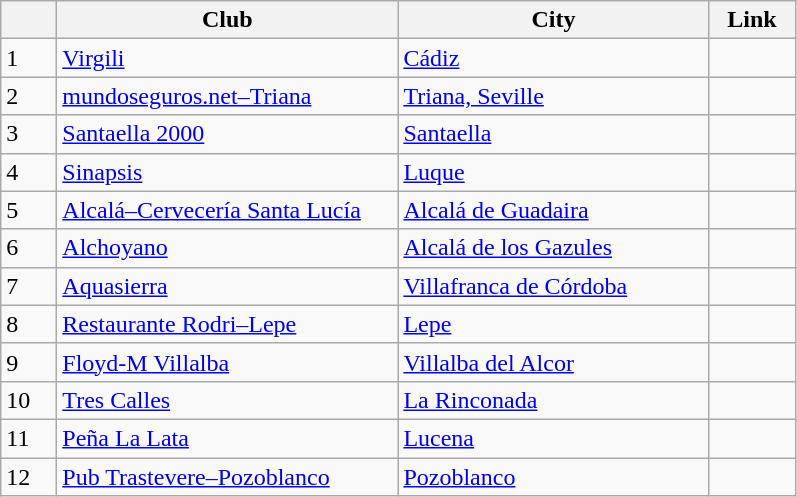<table class="wikitable sortable">
<tr>
<th width=30></th>
<th width=220>Club</th>
<th width=200>City</th>
<th width=50>Link</th>
</tr>
<tr>
<td>1</td>
<td><a href='#'>Virgili</a></td>
<td><a href='#'>Cádiz</a></td>
<td></td>
</tr>
<tr>
<td>2</td>
<td><a href='#'>mundoseguros.net–Triana</a></td>
<td><a href='#'>Triana, Seville</a></td>
<td></td>
</tr>
<tr>
<td>3</td>
<td><a href='#'>Santaella 2000</a></td>
<td><a href='#'>Santaella</a></td>
<td></td>
</tr>
<tr>
<td>4</td>
<td><a href='#'>Sinapsis</a></td>
<td><a href='#'>Luque</a></td>
<td></td>
</tr>
<tr>
<td>5</td>
<td><a href='#'>Alcalá–Cervecería Santa Lucía</a></td>
<td><a href='#'>Alcalá de Guadaira</a></td>
<td></td>
</tr>
<tr>
<td>6</td>
<td><a href='#'>Alchoyano</a></td>
<td><a href='#'>Alcalá de los Gazules</a></td>
<td></td>
</tr>
<tr>
<td>7</td>
<td><a href='#'>Aquasierra</a></td>
<td><a href='#'>Villafranca de Córdoba</a></td>
<td></td>
</tr>
<tr>
<td>8</td>
<td><a href='#'>Restaurante Rodri–Lepe</a></td>
<td><a href='#'>Lepe</a></td>
<td></td>
</tr>
<tr>
<td>9</td>
<td><a href='#'>Floyd-M Villalba</a></td>
<td><a href='#'>Villalba del Alcor</a></td>
<td></td>
</tr>
<tr>
<td>10</td>
<td><a href='#'>Tres Calles</a></td>
<td><a href='#'>La Rinconada</a></td>
<td></td>
</tr>
<tr>
<td>11</td>
<td><a href='#'>Peña La Lata</a></td>
<td><a href='#'>Lucena</a></td>
<td></td>
</tr>
<tr>
<td>12</td>
<td><a href='#'>Pub Trastevere–Pozoblanco</a></td>
<td><a href='#'>Pozoblanco</a></td>
<td></td>
</tr>
</table>
